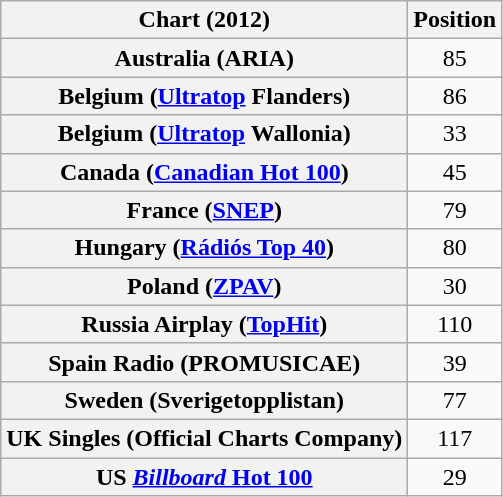<table class="wikitable sortable plainrowheaders" style="text-align:center;">
<tr>
<th>Chart (2012)</th>
<th>Position</th>
</tr>
<tr>
<th scope="row">Australia (ARIA)</th>
<td style="text-align:center;">85</td>
</tr>
<tr>
<th scope="row">Belgium (<a href='#'>Ultratop</a> Flanders)</th>
<td style="text-align:center;">86</td>
</tr>
<tr>
<th scope="row">Belgium (<a href='#'>Ultratop</a> Wallonia)</th>
<td style="text-align:center;">33</td>
</tr>
<tr>
<th scope="row">Canada (<a href='#'>Canadian Hot 100</a>)</th>
<td style="text-align:center;">45</td>
</tr>
<tr>
<th scope="row">France (<a href='#'>SNEP</a>)</th>
<td style="text-align:center;">79</td>
</tr>
<tr>
<th scope="row">Hungary (<a href='#'>Rádiós Top 40</a>)</th>
<td style="text-align:center;">80</td>
</tr>
<tr>
<th scope="row">Poland (<a href='#'>ZPAV</a>)</th>
<td style="text-align:center;">30</td>
</tr>
<tr>
<th scope="row">Russia Airplay (<a href='#'>TopHit</a>)</th>
<td style="text-align:center;">110</td>
</tr>
<tr>
<th scope="row">Spain Radio (PROMUSICAE)</th>
<td style="text-align:center;">39</td>
</tr>
<tr>
<th scope="row">Sweden (Sverigetopplistan)</th>
<td style="text-align:center;">77</td>
</tr>
<tr>
<th scope="row">UK Singles (Official Charts Company)</th>
<td style="text-align:center;">117</td>
</tr>
<tr>
<th scope="row">US <a href='#'><em>Billboard</em> Hot 100</a></th>
<td style="text-align:center;">29</td>
</tr>
</table>
